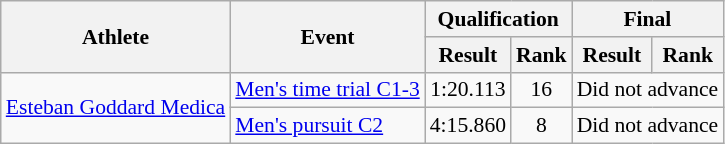<table class=wikitable style="font-size:90%">
<tr>
<th rowspan="2">Athlete</th>
<th rowspan="2">Event</th>
<th colspan="2">Qualification</th>
<th colspan="2">Final</th>
</tr>
<tr>
<th>Result</th>
<th>Rank</th>
<th>Result</th>
<th>Rank</th>
</tr>
<tr align=center>
<td align=left rowspan=2><a href='#'>Esteban Goddard Medica</a></td>
<td align=left><a href='#'>Men's time trial C1-3</a></td>
<td>1:20.113</td>
<td>16</td>
<td colspan="2">Did not advance</td>
</tr>
<tr align=center>
<td align=left><a href='#'>Men's pursuit C2</a></td>
<td>4:15.860</td>
<td>8</td>
<td colspan=2>Did not advance</td>
</tr>
</table>
